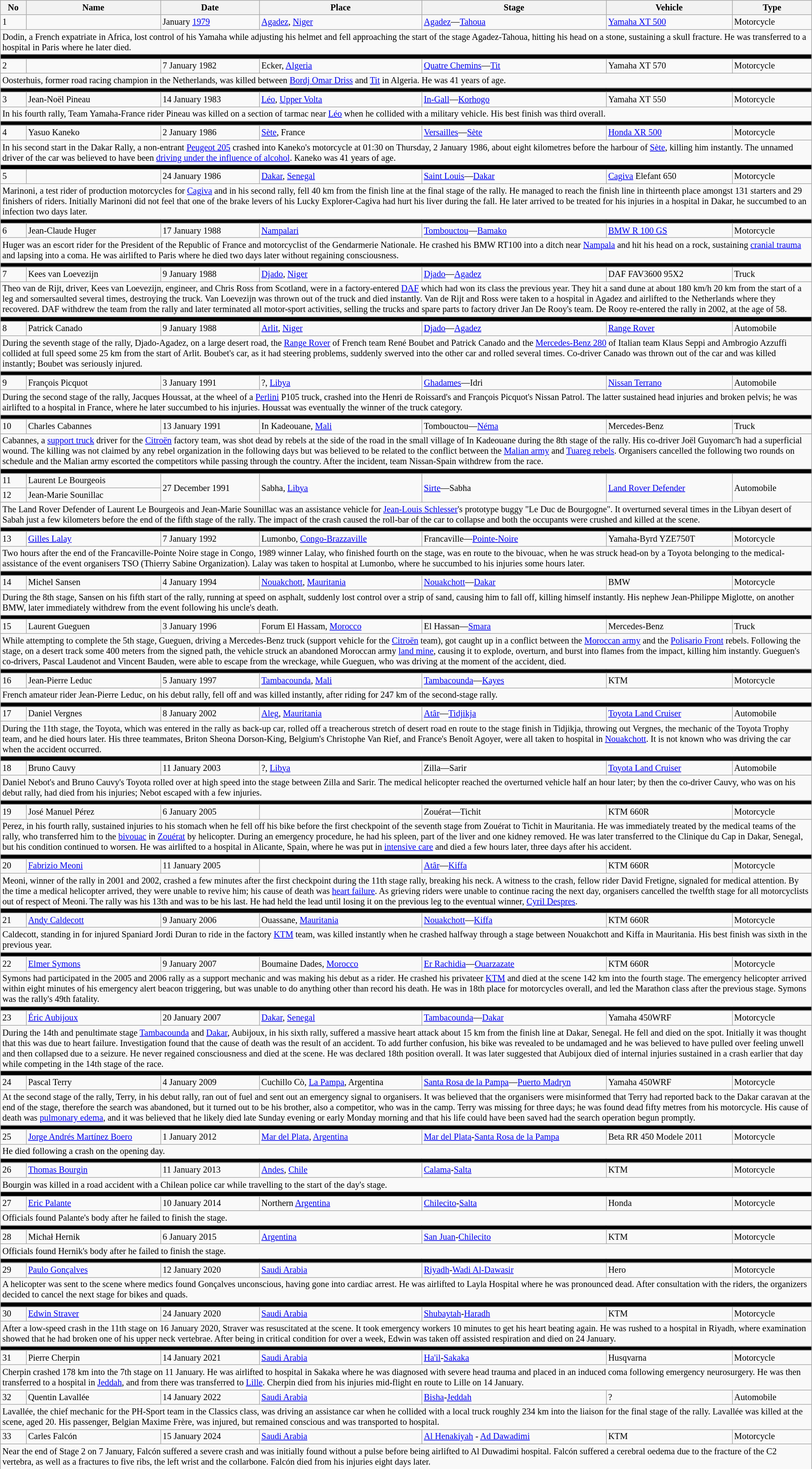<table class="wikitable" style="font-size:85%;">
<tr>
<th>No</th>
<th>Name</th>
<th>Date</th>
<th>Place</th>
<th>Stage</th>
<th>Vehicle</th>
<th>Type</th>
</tr>
<tr>
<td>1</td>
<td> </td>
<td>January <a href='#'>1979</a></td>
<td><a href='#'>Agadez</a>, <a href='#'>Niger</a></td>
<td><a href='#'>Agadez</a>—<a href='#'>Tahoua</a></td>
<td><a href='#'>Yamaha XT 500</a></td>
<td>Motorcycle</td>
</tr>
<tr>
<td colspan="7">Dodin, a French expatriate in Africa, lost control of his Yamaha while adjusting his helmet and fell approaching the start of the stage Agadez-Tahoua, hitting his head on a stone, sustaining a skull fracture. He was transferred to a hospital in Paris where he later died.</td>
</tr>
<tr>
<td colspan="7" style="background:#000;"></td>
</tr>
<tr>
<td>2</td>
<td> </td>
<td>7 January 1982</td>
<td>Ecker, <a href='#'>Algeria</a></td>
<td><a href='#'>Quatre Chemins</a>—<a href='#'>Tit</a></td>
<td>Yamaha XT 570</td>
<td>Motorcycle</td>
</tr>
<tr>
<td colspan="7">Oosterhuis, former road racing champion in the Netherlands, was killed between <a href='#'>Bordj Omar Driss</a> and <a href='#'>Tit</a> in Algeria. He was 41 years of age.</td>
</tr>
<tr>
<td colspan="7" style="background:#000;"></td>
</tr>
<tr>
<td>3</td>
<td> Jean-Noël Pineau</td>
<td>14 January 1983</td>
<td><a href='#'>Léo</a>, <a href='#'>Upper Volta</a></td>
<td><a href='#'>In-Gall</a>—<a href='#'>Korhogo</a></td>
<td>Yamaha XT 550</td>
<td>Motorcycle</td>
</tr>
<tr>
<td colspan="7">In his fourth rally, Team Yamaha-France rider Pineau was killed on a section of tarmac near <a href='#'>Léo</a> when he collided with a military vehicle. His best finish was third overall.</td>
</tr>
<tr>
<td colspan="7" style="background:#000;"></td>
</tr>
<tr>
<td>4</td>
<td> Yasuo Kaneko</td>
<td>2 January 1986</td>
<td><a href='#'>Sète</a>, France</td>
<td><a href='#'>Versailles</a>—<a href='#'>Sète</a></td>
<td><a href='#'>Honda XR 500</a></td>
<td>Motorcycle</td>
</tr>
<tr>
<td colspan="7">In his second start in the Dakar Rally, a non-entrant <a href='#'>Peugeot 205</a> crashed into Kaneko's motorcycle at 01:30 on Thursday, 2 January 1986, about eight kilometres before the harbour of <a href='#'>Sète</a>, killing him instantly. The unnamed driver of the car was believed to have been <a href='#'>driving under the influence of alcohol</a>. Kaneko was 41 years of age.</td>
</tr>
<tr>
<td colspan="7" style="background:#000;"></td>
</tr>
<tr>
<td>5</td>
<td> </td>
<td>24 January 1986</td>
<td><a href='#'>Dakar</a>, <a href='#'>Senegal</a></td>
<td><a href='#'>Saint Louis</a>—<a href='#'>Dakar</a></td>
<td><a href='#'>Cagiva</a> Elefant 650</td>
<td>Motorcycle</td>
</tr>
<tr>
<td colspan="7">Marinoni, a test rider of production motorcycles for <a href='#'>Cagiva</a> and in his second rally, fell 40 km from the finish line at the final stage of the rally. He managed to reach the finish line in thirteenth place amongst 131 starters and 29 finishers of riders. Initially Marinoni did not feel that one of the brake levers of his Lucky Explorer-Cagiva had hurt his liver during the fall. He later arrived to be treated for his injuries in a hospital in Dakar, he succumbed to an infection two days later.</td>
</tr>
<tr>
<td colspan="7" style="background:#000;"></td>
</tr>
<tr>
<td>6</td>
<td> Jean-Claude Huger</td>
<td>17 January 1988</td>
<td><a href='#'>Nampalari</a></td>
<td><a href='#'>Tombouctou</a>—<a href='#'>Bamako</a></td>
<td><a href='#'>BMW R 100 GS</a></td>
<td>Motorcycle</td>
</tr>
<tr>
<td colspan="7">Huger was an escort rider for the President of the Republic of France and motorcyclist of the Gendarmerie Nationale. He crashed his BMW RT100 into a ditch near <a href='#'>Nampala</a> and hit his head on a rock, sustaining <a href='#'>cranial trauma</a> and lapsing into a coma. He was airlifted to Paris where he died two days later without regaining consciousness.</td>
</tr>
<tr>
<td colspan="7" style="background:#000;"></td>
</tr>
<tr>
<td>7</td>
<td> Kees van Loevezijn</td>
<td>9 January 1988</td>
<td><a href='#'>Djado</a>, <a href='#'>Niger</a></td>
<td><a href='#'>Djado</a>—<a href='#'>Agadez</a></td>
<td>DAF FAV3600 95X2</td>
<td>Truck</td>
</tr>
<tr>
<td colspan="7">Theo van de Rijt, driver, Kees van Loevezijn, engineer, and Chris Ross from Scotland, were in a factory-entered <a href='#'>DAF</a> which had won its class the previous year. They hit a sand dune at about 180 km/h 20 km from the start of a  leg and somersaulted several times, destroying the truck. Van Loevezijn was thrown out of the truck and died instantly. Van de Rijt and Ross were taken to a hospital in Agadez and airlifted to the Netherlands where they recovered. DAF withdrew the team from the rally and later terminated all motor-sport activities, selling the trucks and spare parts to factory driver Jan De Rooy's team. De Rooy re-entered the rally in 2002, at the age of 58.</td>
</tr>
<tr>
<td colspan="7" style="background:#000;"></td>
</tr>
<tr>
<td>8</td>
<td> Patrick Canado</td>
<td>9 January 1988</td>
<td><a href='#'>Arlit</a>, <a href='#'>Niger</a></td>
<td><a href='#'>Djado</a>—<a href='#'>Agadez</a></td>
<td><a href='#'>Range Rover</a></td>
<td>Automobile</td>
</tr>
<tr>
<td colspan="7">During the seventh stage of the rally, Djado-Agadez, on a large desert road, the <a href='#'>Range Rover</a> of French team René Boubet and Patrick Canado and the <a href='#'>Mercedes-Benz 280</a> of Italian team Klaus Seppi and Ambrogio Azzuffi collided at full speed some 25 km from the start of Arlit. Boubet's car, as it had steering problems, suddenly swerved into the other car and rolled several times. Co-driver Canado was thrown out of the car and was killed instantly; Boubet was seriously injured.</td>
</tr>
<tr>
<td colspan="7" style="background:#000;"></td>
</tr>
<tr>
<td>9</td>
<td> François Picquot</td>
<td>3 January 1991</td>
<td>?, <a href='#'>Libya</a></td>
<td><a href='#'>Ghadames</a>—Idri</td>
<td><a href='#'>Nissan Terrano</a></td>
<td>Automobile</td>
</tr>
<tr>
<td colspan="7">During the second stage of the rally, Jacques Houssat, at the wheel of a <a href='#'>Perlini</a> P105 truck, crashed into the Henri de Roissard's and François Picquot's Nissan Patrol. The latter sustained head injuries and broken pelvis; he was airlifted to a hospital in France, where he later succumbed to his injuries. Houssat was eventually the winner of the truck category.</td>
</tr>
<tr>
<td colspan="7" style="background:#000;"></td>
</tr>
<tr>
<td>10</td>
<td> Charles Cabannes</td>
<td>13 January 1991</td>
<td>In Kadeouane, <a href='#'>Mali</a></td>
<td>Tombouctou—<a href='#'>Néma</a></td>
<td>Mercedes-Benz</td>
<td>Truck</td>
</tr>
<tr>
<td colspan="7">Cabannes, a <a href='#'>support truck</a> driver for the <a href='#'>Citroën</a> factory team, was shot dead by rebels at the side of the road in the small village of In Kadeouane during the 8th stage of the rally. His co-driver Joël Guyomarc'h had a superficial wound. The killing was not claimed by any rebel organization in the following days but was believed to be related to the conflict between the <a href='#'>Malian army</a> and <a href='#'>Tuareg rebels</a>. Organisers cancelled the following two rounds on schedule and the Malian army escorted the competitors while passing through the country. After the incident, team Nissan-Spain withdrew from the race.</td>
</tr>
<tr>
<td colspan="7" style="background:#000;"></td>
</tr>
<tr>
<td>11</td>
<td> Laurent Le Bourgeois</td>
<td rowspan=2>27 December 1991</td>
<td rowspan=2>Sabha, <a href='#'>Libya</a></td>
<td rowspan=2><a href='#'>Sirte</a>—Sabha</td>
<td rowspan=2><a href='#'>Land Rover Defender</a></td>
<td rowspan=2>Automobile</td>
</tr>
<tr>
<td>12</td>
<td> Jean-Marie Sounillac</td>
</tr>
<tr>
<td colspan="7">The Land Rover Defender of Laurent Le Bourgeois and Jean-Marie Sounillac was an assistance vehicle for <a href='#'>Jean-Louis Schlesser</a>'s prototype buggy "Le Duc de Bourgogne". It overturned several times in the Libyan desert of Sabah just a few kilometers before the end of the fifth stage of the rally. The impact of the crash caused the roll-bar of the car to collapse and both the occupants were crushed and killed at the scene.</td>
</tr>
<tr>
<td colspan="7" style="background:#000;"></td>
</tr>
<tr>
<td>13</td>
<td> <a href='#'>Gilles Lalay</a></td>
<td>7 January 1992</td>
<td>Lumonbo, <a href='#'>Congo-Brazzaville</a></td>
<td>Francaville—<a href='#'>Pointe-Noire</a></td>
<td>Yamaha-Byrd YZE750T</td>
<td>Motorcycle</td>
</tr>
<tr>
<td colspan="7">Two hours after the end of the Francaville-Pointe Noire stage in Congo, 1989 winner Lalay, who finished fourth on the stage, was en route to the bivouac, when he was struck head-on by a Toyota belonging to the medical-assistance of the event organisers TSO (Thierry Sabine Organization). Lalay was taken to hospital at Lumonbo, where he succumbed to his injuries some hours later.</td>
</tr>
<tr>
<td colspan="7" style="background:#000;"></td>
</tr>
<tr>
<td>14</td>
<td> Michel Sansen</td>
<td>4 January 1994</td>
<td><a href='#'>Nouakchott</a>, <a href='#'>Mauritania</a></td>
<td><a href='#'>Nouakchott</a>—<a href='#'>Dakar</a></td>
<td>BMW</td>
<td>Motorcycle</td>
</tr>
<tr>
<td colspan="7">During the 8th stage, Sansen on his fifth start of the rally, running at speed on asphalt, suddenly lost control over a strip of sand, causing him to fall off, killing himself instantly. His nephew Jean-Philippe Miglotte, on another BMW, later immediately withdrew from the event following his uncle's death.</td>
</tr>
<tr>
<td colspan="7" style="background:#000;"></td>
</tr>
<tr>
<td>15</td>
<td> Laurent Gueguen</td>
<td>3 January 1996</td>
<td>Forum El Hassam, <a href='#'>Morocco</a></td>
<td>El Hassan—<a href='#'>Smara</a></td>
<td>Mercedes-Benz</td>
<td>Truck</td>
</tr>
<tr>
<td colspan="7">While attempting to complete the 5th stage, Gueguen, driving a Mercedes-Benz truck (support vehicle for the <a href='#'>Citroën</a> team), got caught up in a conflict between the <a href='#'>Moroccan army</a> and the <a href='#'>Polisario Front</a> rebels. Following the stage, on a desert track some 400 meters from the signed path, the vehicle struck an abandoned Moroccan army <a href='#'>land mine</a>, causing it to explode, overturn, and burst into flames from the impact, killing him instantly. Gueguen's co-drivers, Pascal Laudenot and Vincent Bauden, were able to escape from the wreckage, while Gueguen, who was driving at the moment of the accident, died.</td>
</tr>
<tr>
<td colspan="7" style="background:#000;"></td>
</tr>
<tr>
<td>16</td>
<td> Jean-Pierre Leduc</td>
<td>5 January 1997</td>
<td><a href='#'>Tambacounda</a>, <a href='#'>Mali</a></td>
<td><a href='#'>Tambacounda</a>—<a href='#'>Kayes</a></td>
<td>KTM</td>
<td>Motorcycle</td>
</tr>
<tr>
<td colspan="7">French amateur rider Jean-Pierre Leduc, on his debut rally, fell off and was killed instantly, after riding for 247 km of the second-stage rally.</td>
</tr>
<tr>
<td colspan="7" style="background:#000;"></td>
</tr>
<tr>
<td>17</td>
<td> Daniel Vergnes</td>
<td>8 January 2002</td>
<td><a href='#'>Aleg</a>, <a href='#'>Mauritania</a></td>
<td><a href='#'>Atâr</a>—<a href='#'>Tidjikja</a></td>
<td><a href='#'>Toyota Land Cruiser</a></td>
<td>Automobile</td>
</tr>
<tr>
<td colspan="7">During the 11th stage, the Toyota, which was entered in the rally as back-up car, rolled off a treacherous stretch of desert road en route to the stage finish in Tidjikja, throwing out Vergnes, the mechanic of the Toyota Trophy team, and he died hours later. His three teammates, Briton Sheona Dorson-King, Belgium's Christophe Van Rief, and France's Benoît Agoyer, were all taken to hospital in <a href='#'>Nouakchott</a>. It is not known who was driving the car when the accident occurred.</td>
</tr>
<tr>
<td colspan="7" style="background:#000;"></td>
</tr>
<tr>
<td>18</td>
<td> Bruno Cauvy</td>
<td>11 January 2003</td>
<td>?, <a href='#'>Libya</a></td>
<td>Zilla—Sarir</td>
<td><a href='#'>Toyota Land Cruiser</a></td>
<td>Automobile</td>
</tr>
<tr>
<td colspan="7">Daniel Nebot's and Bruno Cauvy's Toyota rolled over at high speed  into the stage between Zilla and Sarir. The medical helicopter reached the overturned vehicle half an hour later; by then the co-driver Cauvy, who was on his debut rally, had died from his injuries; Nebot escaped with a few injuries.</td>
</tr>
<tr>
<td colspan="7" style="background:#000;"></td>
</tr>
<tr>
<td>19</td>
<td> José Manuel Pérez</td>
<td>6 January 2005</td>
<td></td>
<td>Zouérat—Tichit</td>
<td>KTM 660R</td>
<td>Motorcycle</td>
</tr>
<tr>
<td colspan="7">Perez, in his fourth rally, sustained injuries to his stomach when he fell off his bike before the first checkpoint of the seventh stage from Zouérat to Tichit in Mauritania. He was immediately treated by the medical teams of the rally, who transferred him to the <a href='#'>bivouac</a> in <a href='#'>Zouérat</a> by helicopter. During an emergency procedure, he had his spleen, part of the liver and one kidney removed. He was later transferred to the Clinique du Cap in Dakar, Senegal, but his condition continued to worsen. He was airlifted to a hospital in Alicante, Spain, where he was put in <a href='#'>intensive care</a> and died a few hours later, three days after his accident.</td>
</tr>
<tr>
<td colspan="7" style="background:#000;"></td>
</tr>
<tr>
<td>20</td>
<td> <a href='#'>Fabrizio Meoni</a></td>
<td>11 January 2005</td>
<td></td>
<td><a href='#'>Atâr</a>—<a href='#'>Kiffa</a></td>
<td>KTM 660R</td>
<td>Motorcycle</td>
</tr>
<tr>
<td colspan="7">Meoni, winner of the rally in 2001 and 2002, crashed a few minutes after the first checkpoint during the 11th stage rally, breaking his neck. A witness to the crash, fellow rider David Fretigne, signaled for medical attention. By the time a medical helicopter arrived, they were unable to revive him; his cause of death was <a href='#'>heart failure</a>. As grieving riders were unable to continue racing the next day, organisers cancelled the twelfth stage for all motorcyclists out of respect of Meoni. The rally was his 13th and was to be his last.  He had held the lead until losing it on the previous leg to the eventual winner, <a href='#'>Cyril Despres</a>.</td>
</tr>
<tr>
<td colspan="7" style="background:#000;"></td>
</tr>
<tr>
<td>21</td>
<td> <a href='#'>Andy Caldecott</a></td>
<td>9 January 2006</td>
<td>Ouassane, <a href='#'>Mauritania</a></td>
<td><a href='#'>Nouakchott</a>—<a href='#'>Kiffa</a></td>
<td>KTM 660R</td>
<td>Motorcycle</td>
</tr>
<tr>
<td colspan="7">Caldecott, standing in for injured Spaniard Jordi Duran to ride in the factory <a href='#'>KTM</a> team, was killed instantly when he crashed halfway through a stage between Nouakchott and Kiffa in Mauritania. His best finish was sixth in the previous year.</td>
</tr>
<tr>
<td colspan="7" style="background:#000;"></td>
</tr>
<tr>
<td>22</td>
<td> <a href='#'>Elmer Symons</a></td>
<td>9 January 2007</td>
<td>Boumaine Dades, <a href='#'>Morocco</a></td>
<td><a href='#'>Er Rachidia</a>—<a href='#'>Ouarzazate</a></td>
<td>KTM 660R</td>
<td>Motorcycle</td>
</tr>
<tr>
<td colspan="7">Symons had participated in the 2005 and 2006 rally as a support mechanic and was making his debut as a rider. He crashed his privateer <a href='#'>KTM</a> and died at the scene 142 km into the fourth stage. The emergency helicopter arrived within eight minutes of his emergency alert beacon triggering, but was unable to do anything other than record his death. He was in 18th place for motorcycles overall, and led the Marathon class after the previous stage. Symons was the rally's 49th fatality.</td>
</tr>
<tr>
<td colspan="7" style="background:#000;"></td>
</tr>
<tr>
<td>23</td>
<td> <a href='#'>Éric Aubijoux</a></td>
<td>20 January 2007</td>
<td><a href='#'>Dakar</a>, <a href='#'>Senegal</a></td>
<td><a href='#'>Tambacounda</a>—<a href='#'>Dakar</a></td>
<td>Yamaha 450WRF</td>
<td>Motorcycle</td>
</tr>
<tr>
<td colspan="7">During the 14th and penultimate stage <a href='#'>Tambacounda</a> and <a href='#'>Dakar</a>, Aubijoux, in his sixth rally, suffered a massive heart attack about 15 km from the finish line at Dakar, Senegal. He fell and died on the spot. Initially it was thought that this was due to heart failure. Investigation found that the cause of death was the result of an accident. To add further confusion, his bike was revealed to be undamaged and he was believed to have pulled over feeling unwell and then collapsed due to a seizure. He never regained consciousness and died at the scene. He was declared 18th position overall. It was later suggested that Aubijoux died of internal injuries sustained in a crash earlier that day while competing in the 14th stage of the race.</td>
</tr>
<tr>
<td colspan="7" style="background:#000;"></td>
</tr>
<tr>
<td>24</td>
<td> Pascal Terry</td>
<td>4 January 2009</td>
<td>Cuchillo Cò, <a href='#'>La Pampa</a>, Argentina</td>
<td><a href='#'>Santa Rosa de la Pampa</a>—<a href='#'>Puerto Madryn</a></td>
<td>Yamaha 450WRF</td>
<td>Motorcycle</td>
</tr>
<tr>
<td colspan="7">At the second stage of the rally, Terry, in his debut rally, ran out of fuel and sent out an emergency signal to organisers. It was believed that the organisers were misinformed that Terry had reported back to the Dakar caravan at the end of the stage, therefore the search was abandoned, but it turned out to be his brother, also a competitor, who was in the camp. Terry was missing for three days; he was found dead fifty metres from his motorcycle. His cause of death was <a href='#'>pulmonary edema</a>, and it was believed that he likely died late Sunday evening or early Monday morning and that his life could have been saved had the search operation begun promptly.</td>
</tr>
<tr>
<td colspan="7" style="background:#000;"></td>
</tr>
<tr>
<td>25</td>
<td> <a href='#'>Jorge Andrés Martínez Boero</a></td>
<td>1 January 2012</td>
<td><a href='#'>Mar del Plata</a>, <a href='#'>Argentina</a></td>
<td><a href='#'>Mar del Plata</a>-<a href='#'>Santa Rosa de la Pampa</a></td>
<td>Beta RR 450 Modele 2011</td>
<td>Motorcycle</td>
</tr>
<tr>
<td colspan="7">He died following a crash on the opening day.</td>
</tr>
<tr>
<td colspan="7" style="background:#000;"></td>
</tr>
<tr>
<td>26</td>
<td> <a href='#'>Thomas Bourgin</a></td>
<td>11 January 2013</td>
<td><a href='#'>Andes</a>, <a href='#'>Chile</a></td>
<td><a href='#'>Calama</a>-<a href='#'>Salta</a></td>
<td>KTM</td>
<td>Motorcycle</td>
</tr>
<tr>
<td colspan="7">Bourgin was killed in a road accident with a Chilean police car while travelling to the start of the day's stage.</td>
</tr>
<tr>
<td colspan="7" style="background:#000;"></td>
</tr>
<tr>
<td>27</td>
<td> <a href='#'>Eric Palante</a></td>
<td>10 January 2014</td>
<td>Northern <a href='#'>Argentina</a></td>
<td><a href='#'>Chilecito</a>-<a href='#'>Salta</a></td>
<td>Honda</td>
<td>Motorcycle</td>
</tr>
<tr>
<td colspan="7">Officials found Palante's body after he failed to finish the stage.</td>
</tr>
<tr>
<td colspan="7" style="background:#000;"></td>
</tr>
<tr>
<td>28</td>
<td> Michał Hernik</td>
<td>6 January 2015</td>
<td><a href='#'>Argentina</a></td>
<td><a href='#'>San Juan</a>-<a href='#'>Chilecito</a></td>
<td>KTM</td>
<td>Motorcycle</td>
</tr>
<tr>
<td colspan="7">Officials found Hernik's body after he failed to finish the stage.</td>
</tr>
<tr>
<td colspan="7" style="background:#000;"></td>
</tr>
<tr>
<td>29</td>
<td> <a href='#'>Paulo Gonçalves</a></td>
<td>12 January 2020</td>
<td><a href='#'>Saudi Arabia</a></td>
<td><a href='#'>Riyadh</a>-<a href='#'>Wadi Al-Dawasir</a></td>
<td>Hero</td>
<td>Motorcycle</td>
</tr>
<tr>
<td colspan="7">A helicopter was sent to the scene where medics found Gonçalves unconscious, having gone into cardiac arrest. He was airlifted to Layla Hospital where he was pronounced dead. After consultation with the riders, the organizers decided to cancel the next stage for bikes and quads.</td>
</tr>
<tr>
<td colspan="7" style="background:#000;"></td>
</tr>
<tr>
</tr>
<tr>
<td>30</td>
<td> <a href='#'>Edwin Straver</a></td>
<td>24 January 2020</td>
<td><a href='#'>Saudi Arabia</a></td>
<td><a href='#'>Shubaytah</a>-<a href='#'>Haradh</a></td>
<td>KTM</td>
<td>Motorcycle</td>
</tr>
<tr>
<td colspan="7">After a low-speed crash in the 11th stage on 16 January 2020, Straver was resuscitated at the scene. It took emergency workers 10 minutes to get his heart beating again. He was rushed to a hospital in Riyadh, where examination showed that he had broken one of his upper neck vertebrae. After being in critical condition for over a week, Edwin was taken off assisted respiration and died on 24 January.</td>
</tr>
<tr>
<td colspan="7" style="background:#000;"></td>
</tr>
<tr>
<td>31</td>
<td> Pierre Cherpin</td>
<td>14 January 2021</td>
<td><a href='#'>Saudi Arabia</a></td>
<td><a href='#'>Ha'il</a>-<a href='#'>Sakaka</a></td>
<td>Husqvarna</td>
<td>Motorcycle</td>
</tr>
<tr>
<td colspan="7">Cherpin crashed 178 km into the 7th stage on 11 January. He was airlifted to hospital in Sakaka where he was diagnosed with severe head trauma and placed in an induced coma following emergency neurosurgery. He was then transferred to a hospital in <a href='#'>Jeddah</a>, and from there was transferred to <a href='#'>Lille</a>. Cherpin died from his injuries mid-flight en route to Lille on 14 January.</td>
</tr>
<tr>
<td>32</td>
<td> Quentin Lavallée</td>
<td>14 January 2022</td>
<td><a href='#'>Saudi Arabia</a></td>
<td><a href='#'>Bisha</a>-<a href='#'>Jeddah</a></td>
<td>?</td>
<td>Automobile</td>
</tr>
<tr>
<td colspan="7">Lavallée, the chief mechanic for the PH-Sport team in the Classics class, was driving an assistance car when he collided with a local truck roughly 234 km into the liaison for the final stage of the rally. Lavallée was killed at the scene, aged 20. His passenger, Belgian Maxime Frère, was injured, but remained conscious and was transported to hospital.</td>
</tr>
<tr>
<td>33</td>
<td> Carles Falcón</td>
<td>15 January 2024</td>
<td><a href='#'>Saudi Arabia</a></td>
<td><a href='#'>Al Henakiyah</a> - <a href='#'>Ad Dawadimi</a></td>
<td>KTM</td>
<td>Motorcycle</td>
</tr>
<tr>
<td colspan="7">Near the end of Stage 2 on 7 January, Falcón suffered a severe crash and was initially found without a pulse before being airlifted to Al Duwadimi hospital. Falcón suffered a cerebral oedema due to the fracture of the C2 vertebra, as well as a fractures to five ribs, the left wrist and the collarbone. Falcón died from his injuries eight days later.</td>
</tr>
</table>
